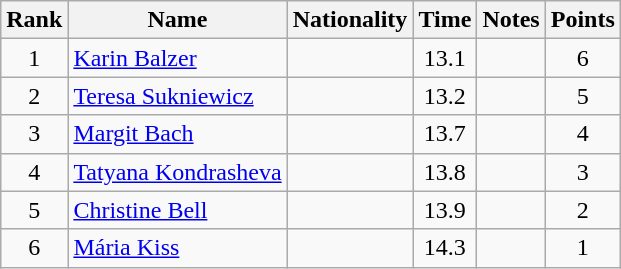<table class="wikitable sortable" style="text-align:center">
<tr>
<th>Rank</th>
<th>Name</th>
<th>Nationality</th>
<th>Time</th>
<th>Notes</th>
<th>Points</th>
</tr>
<tr>
<td>1</td>
<td align=left><a href='#'>Karin Balzer</a></td>
<td align=left></td>
<td>13.1</td>
<td></td>
<td>6</td>
</tr>
<tr>
<td>2</td>
<td align=left><a href='#'>Teresa Sukniewicz</a></td>
<td align=left></td>
<td>13.2</td>
<td></td>
<td>5</td>
</tr>
<tr>
<td>3</td>
<td align=left><a href='#'>Margit Bach</a></td>
<td align=left></td>
<td>13.7</td>
<td></td>
<td>4</td>
</tr>
<tr>
<td>4</td>
<td align=left><a href='#'>Tatyana Kondrasheva</a></td>
<td align=left></td>
<td>13.8</td>
<td></td>
<td>3</td>
</tr>
<tr>
<td>5</td>
<td align=left><a href='#'>Christine Bell</a></td>
<td align=left></td>
<td>13.9</td>
<td></td>
<td>2</td>
</tr>
<tr>
<td>6</td>
<td align=left><a href='#'>Mária Kiss</a></td>
<td align=left></td>
<td>14.3</td>
<td></td>
<td>1</td>
</tr>
</table>
